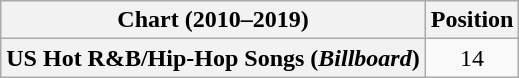<table class="wikitable sortable plainrowheaders" style="text-align:center;">
<tr>
<th scope="col">Chart (2010–2019)</th>
<th scope="col">Position</th>
</tr>
<tr>
<th scope="row">US Hot R&B/Hip-Hop Songs (<em>Billboard</em>)</th>
<td>14</td>
</tr>
</table>
